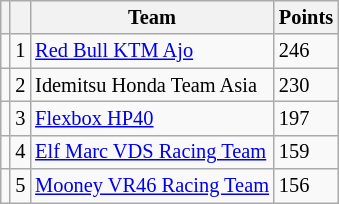<table class="wikitable" style="font-size: 85%;">
<tr>
<th></th>
<th></th>
<th>Team</th>
<th>Points</th>
</tr>
<tr>
<td></td>
<td align=center>1</td>
<td> <a href='#'>Red Bull KTM Ajo</a></td>
<td align=left>246</td>
</tr>
<tr>
<td></td>
<td align=center>2</td>
<td> Idemitsu Honda Team Asia</td>
<td align=left>230</td>
</tr>
<tr>
<td></td>
<td align=center>3</td>
<td> <a href='#'>Flexbox HP40</a></td>
<td align=left>197</td>
</tr>
<tr>
<td></td>
<td align=center>4</td>
<td> <a href='#'>Elf Marc VDS Racing Team</a></td>
<td align=left>159</td>
</tr>
<tr>
<td></td>
<td align=center>5</td>
<td> <a href='#'>Mooney VR46 Racing Team</a></td>
<td align=left>156</td>
</tr>
</table>
